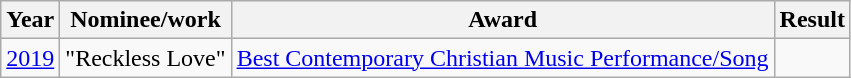<table class="wikitable">
<tr>
<th>Year</th>
<th>Nominee/work</th>
<th>Award</th>
<th>Result</th>
</tr>
<tr>
<td><a href='#'>2019</a></td>
<td>"Reckless Love"</td>
<td><a href='#'>Best Contemporary Christian Music Performance/Song</a></td>
<td></td>
</tr>
</table>
